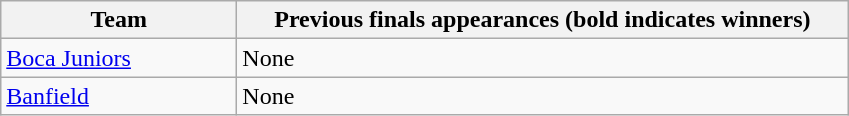<table class="wikitable">
<tr>
<th width=150px>Team</th>
<th width=400px>Previous finals appearances (bold indicates winners)</th>
</tr>
<tr>
<td><a href='#'>Boca Juniors</a></td>
<td>None</td>
</tr>
<tr>
<td><a href='#'>Banfield</a></td>
<td>None</td>
</tr>
</table>
